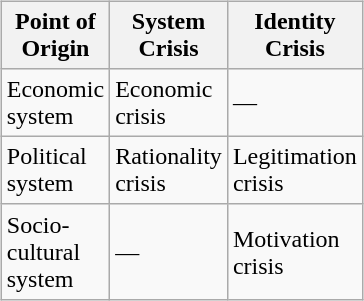<table class="wikitable" align="left" style="width: 200px; height: 200px; margin: 15px" cellpadding=15px>
<tr>
<th>Point of Origin</th>
<th>System Crisis</th>
<th>Identity Crisis</th>
</tr>
<tr>
<td>Economic system</td>
<td>Economic crisis</td>
<td>—</td>
</tr>
<tr>
<td>Political system</td>
<td>Rationality crisis</td>
<td>Legitimation crisis</td>
</tr>
<tr>
<td>Socio-cultural system</td>
<td>—</td>
<td>Motivation crisis</td>
</tr>
</table>
